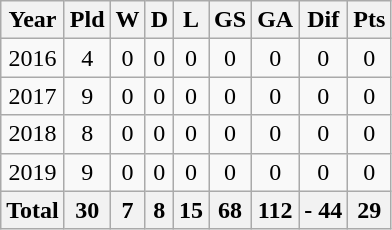<table class="wikitable sortable" style="text-align: center;">
<tr>
<th scope="col">Year</th>
<th scope="col">Pld</th>
<th scope="col">W</th>
<th scope="col">D</th>
<th scope="col">L</th>
<th scope="col">GS</th>
<th scope="col">GA</th>
<th scope="col">Dif</th>
<th scope="col">Pts</th>
</tr>
<tr>
<td>2016</td>
<td>4</td>
<td>0</td>
<td>0</td>
<td>0</td>
<td>0</td>
<td>0</td>
<td>0</td>
<td>0</td>
</tr>
<tr>
<td>2017</td>
<td>9</td>
<td>0</td>
<td>0</td>
<td>0</td>
<td>0</td>
<td>0</td>
<td>0</td>
<td>0</td>
</tr>
<tr>
<td>2018</td>
<td>8</td>
<td>0</td>
<td>0</td>
<td>0</td>
<td>0</td>
<td>0</td>
<td>0</td>
<td>0</td>
</tr>
<tr>
<td>2019</td>
<td>9</td>
<td>0</td>
<td>0</td>
<td>0</td>
<td>0</td>
<td>0</td>
<td>0</td>
<td>0</td>
</tr>
<tr>
<th scope="row">Total</th>
<th>30</th>
<th>7</th>
<th>8</th>
<th>15</th>
<th>68</th>
<th>112</th>
<th>- 44</th>
<th>29</th>
</tr>
</table>
